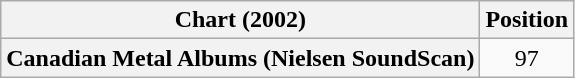<table class="wikitable plainrowheaders">
<tr>
<th>Chart (2002)</th>
<th>Position</th>
</tr>
<tr>
<th scope="row">Canadian Metal Albums (Nielsen SoundScan)</th>
<td align=center>97</td>
</tr>
</table>
